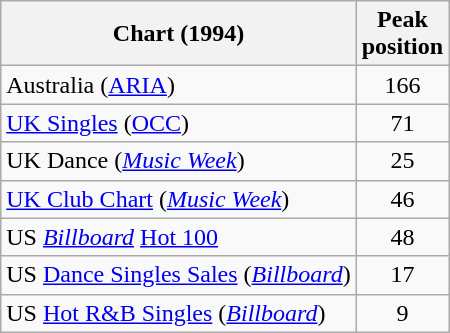<table class="wikitable sortable">
<tr>
<th>Chart (1994)</th>
<th>Peak<br>position</th>
</tr>
<tr>
<td>Australia (<a href='#'>ARIA</a>)</td>
<td align="center">166</td>
</tr>
<tr>
<td><a href='#'>UK Singles</a> (<a href='#'>OCC</a>)</td>
<td align="center">71</td>
</tr>
<tr>
<td>UK Dance (<em><a href='#'>Music Week</a></em>)</td>
<td align="center">25</td>
</tr>
<tr>
<td><a href='#'>UK Club Chart</a> (<em><a href='#'>Music Week</a></em>)</td>
<td align="center">46</td>
</tr>
<tr>
<td>US <em><a href='#'>Billboard</a></em> <a href='#'>Hot 100</a></td>
<td align="center">48</td>
</tr>
<tr>
<td>US <a href='#'>Dance Singles Sales</a> (<em><a href='#'>Billboard</a></em>)</td>
<td align="center">17</td>
</tr>
<tr>
<td>US <a href='#'>Hot R&B Singles</a> (<em><a href='#'>Billboard</a></em>)</td>
<td align="center">9</td>
</tr>
</table>
